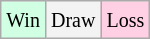<table class="wikitable">
<tr>
<td style="background-color: #d0ffe3;"><small>Win</small></td>
<td style="background-color: #f3f3f3;"><small>Draw</small></td>
<td style="background-color: #ffd0e3;"><small>Loss</small></td>
</tr>
</table>
